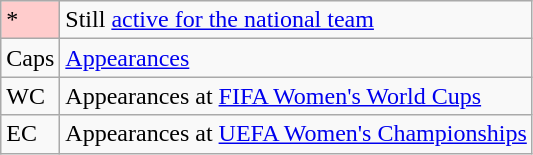<table class="wikitable">
<tr>
<td style="background-color:#FFCCCC">*</td>
<td>Still <a href='#'>active for the national team</a></td>
</tr>
<tr>
<td>Caps</td>
<td><a href='#'>Appearances</a></td>
</tr>
<tr>
<td>WC</td>
<td>Appearances at <a href='#'>FIFA Women's World Cups</a></td>
</tr>
<tr>
<td>EC</td>
<td>Appearances at <a href='#'>UEFA Women's Championships</a></td>
</tr>
</table>
